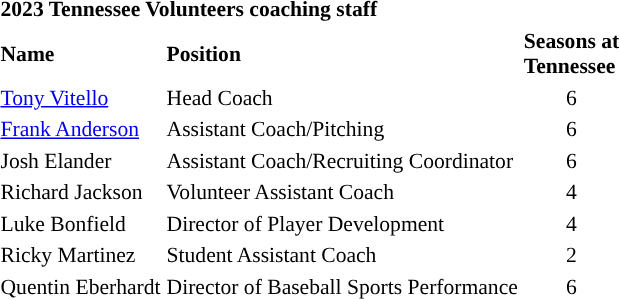<table class="toccolours" style="text-align: left; font-size:90%;">
<tr>
<th colspan="9">2023 Tennessee Volunteers coaching staff</th>
</tr>
<tr>
<th>Name</th>
<th>Position</th>
<th>Seasons at<br>Tennessee</th>
</tr>
<tr>
<td><a href='#'>Tony Vitello</a></td>
<td>Head Coach</td>
<td align=center>6</td>
</tr>
<tr>
<td><a href='#'>Frank Anderson</a></td>
<td>Assistant Coach/Pitching</td>
<td align=center>6</td>
</tr>
<tr>
<td>Josh Elander</td>
<td>Assistant Coach/Recruiting Coordinator</td>
<td align=center>6</td>
</tr>
<tr>
<td>Richard Jackson</td>
<td>Volunteer Assistant Coach</td>
<td align=center>4</td>
</tr>
<tr>
<td>Luke Bonfield</td>
<td>Director of Player Development</td>
<td align=center>4</td>
</tr>
<tr>
<td>Ricky Martinez</td>
<td>Student Assistant Coach</td>
<td align=center>2</td>
</tr>
<tr>
<td>Quentin Eberhardt</td>
<td>Director of Baseball Sports Performance</td>
<td align=center>6</td>
</tr>
</table>
